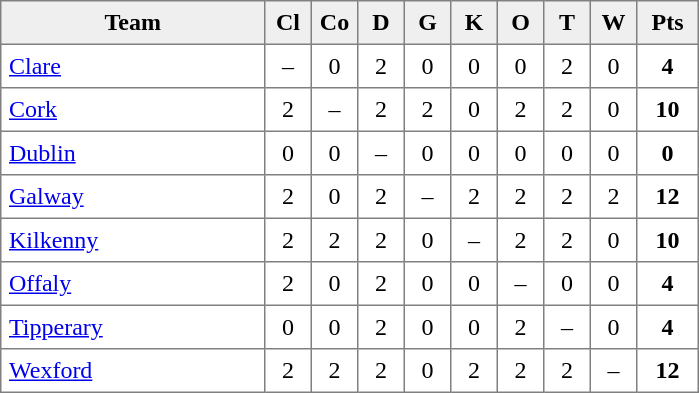<table style=border-collapse:collapse border=1 cellspacing=0 cellpadding=5>
<tr align=center bgcolor=#efefef>
<th width=165>Team</th>
<th width=20>Cl</th>
<th width=20>Co</th>
<th width=20>D</th>
<th width=20>G</th>
<th width=20>K</th>
<th width=20>O</th>
<th width=20>T</th>
<th width=20>W</th>
<th width=30>Pts</th>
</tr>
<tr align=center style="background:#FFFFFF;">
<td style="text-align:left;"><a href='#'>Clare</a></td>
<td>–</td>
<td>0</td>
<td>2</td>
<td>0</td>
<td>0</td>
<td>0</td>
<td>2</td>
<td>0</td>
<td><strong>4</strong></td>
</tr>
<tr align=center style="background:#FFFFFF;">
<td style="text-align:left;"><a href='#'>Cork</a></td>
<td>2</td>
<td>–</td>
<td>2</td>
<td>2</td>
<td>0</td>
<td>2</td>
<td>2</td>
<td>0</td>
<td><strong>10</strong></td>
</tr>
<tr align=center style="background:#FFFFFF;">
<td style="text-align:left;"><a href='#'>Dublin</a></td>
<td>0</td>
<td>0</td>
<td>–</td>
<td>0</td>
<td>0</td>
<td>0</td>
<td>0</td>
<td>0</td>
<td><strong>0</strong></td>
</tr>
<tr align=center style="background:#FFFFFF;">
<td style="text-align:left;"><a href='#'>Galway</a></td>
<td>2</td>
<td>0</td>
<td>2</td>
<td>–</td>
<td>2</td>
<td>2</td>
<td>2</td>
<td>2</td>
<td><strong>12</strong></td>
</tr>
<tr align=center style="background:#FFFFFF;">
<td style="text-align:left;"><a href='#'>Kilkenny</a></td>
<td>2</td>
<td>2</td>
<td>2</td>
<td>0</td>
<td>–</td>
<td>2</td>
<td>2</td>
<td>0</td>
<td><strong>10</strong></td>
</tr>
<tr align=center style="background:#FFFFFF;">
<td style="text-align:left;"><a href='#'>Offaly</a></td>
<td>2</td>
<td>0</td>
<td>2</td>
<td>0</td>
<td>0</td>
<td>–</td>
<td>0</td>
<td>0</td>
<td><strong>4</strong></td>
</tr>
<tr align=center style="background:#FFFFFF;">
<td style="text-align:left;"><a href='#'>Tipperary</a></td>
<td>0</td>
<td>0</td>
<td>2</td>
<td>0</td>
<td>0</td>
<td>2</td>
<td>–</td>
<td>0</td>
<td><strong>4</strong></td>
</tr>
<tr align=center style="background:#FFFFFF;">
<td style="text-align:left;"><a href='#'>Wexford</a></td>
<td>2</td>
<td>2</td>
<td>2</td>
<td>0</td>
<td>2</td>
<td>2</td>
<td>2</td>
<td>–</td>
<td><strong>12</strong></td>
</tr>
</table>
